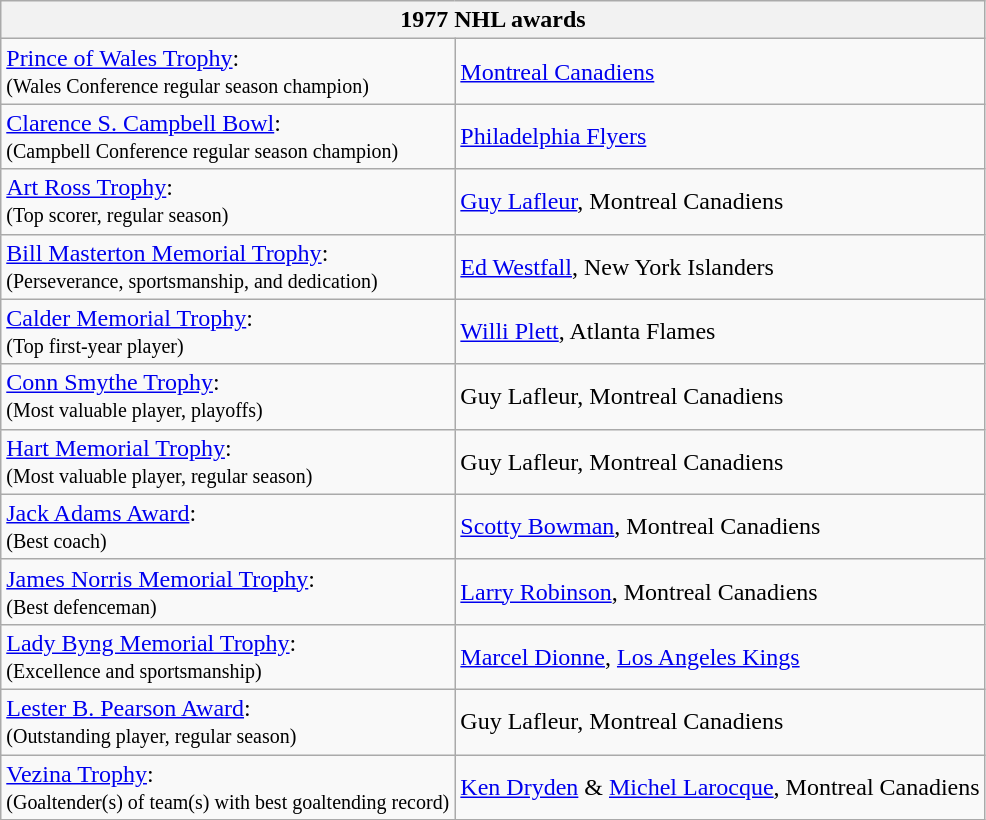<table class="wikitable">
<tr>
<th bgcolor="#DDDDDD" colspan="2">1977 NHL awards</th>
</tr>
<tr>
<td><a href='#'>Prince of Wales Trophy</a>:<br><small>(Wales Conference regular season champion)</small></td>
<td><a href='#'>Montreal Canadiens</a></td>
</tr>
<tr>
<td><a href='#'>Clarence S. Campbell Bowl</a>:<br><small>(Campbell Conference regular season champion)</small></td>
<td><a href='#'>Philadelphia Flyers</a></td>
</tr>
<tr>
<td><a href='#'>Art Ross Trophy</a>:<br><small>(Top scorer, regular season)</small></td>
<td><a href='#'>Guy Lafleur</a>, Montreal Canadiens</td>
</tr>
<tr>
<td><a href='#'>Bill Masterton Memorial Trophy</a>:<br><small>(Perseverance, sportsmanship, and dedication)</small></td>
<td><a href='#'>Ed Westfall</a>, New York Islanders</td>
</tr>
<tr>
<td><a href='#'>Calder Memorial Trophy</a>:<br><small>(Top first-year player)</small></td>
<td><a href='#'>Willi Plett</a>, Atlanta Flames</td>
</tr>
<tr>
<td><a href='#'>Conn Smythe Trophy</a>:<br><small>(Most valuable player, playoffs)</small></td>
<td>Guy Lafleur, Montreal Canadiens</td>
</tr>
<tr>
<td><a href='#'>Hart Memorial Trophy</a>:<br><small>(Most valuable player, regular season)</small></td>
<td>Guy Lafleur, Montreal Canadiens</td>
</tr>
<tr>
<td><a href='#'>Jack Adams Award</a>:<br><small>(Best coach)</small></td>
<td><a href='#'>Scotty Bowman</a>, Montreal Canadiens</td>
</tr>
<tr>
<td><a href='#'>James Norris Memorial Trophy</a>:<br><small>(Best defenceman)</small></td>
<td><a href='#'>Larry Robinson</a>, Montreal Canadiens</td>
</tr>
<tr>
<td><a href='#'>Lady Byng Memorial Trophy</a>:<br><small>(Excellence and sportsmanship)</small></td>
<td><a href='#'>Marcel Dionne</a>, <a href='#'>Los Angeles Kings</a></td>
</tr>
<tr>
<td><a href='#'>Lester B. Pearson Award</a>:<br><small>(Outstanding player, regular season)</small></td>
<td>Guy Lafleur, Montreal Canadiens</td>
</tr>
<tr>
<td><a href='#'>Vezina Trophy</a>:<br><small>(Goaltender(s) of team(s) with best goaltending record)</small></td>
<td><a href='#'>Ken Dryden</a> & <a href='#'>Michel Larocque</a>, Montreal Canadiens</td>
</tr>
</table>
